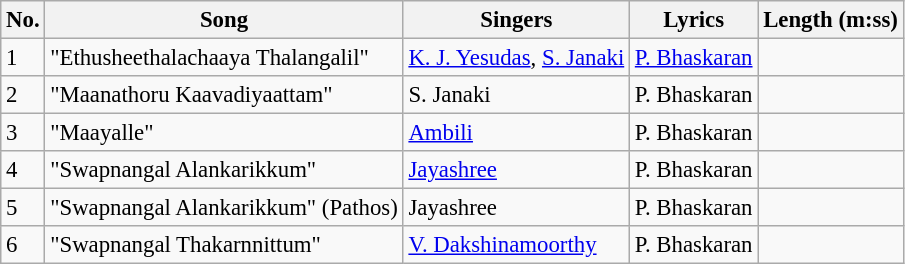<table class="wikitable" style="font-size:95%;">
<tr>
<th>No.</th>
<th>Song</th>
<th>Singers</th>
<th>Lyrics</th>
<th>Length (m:ss)</th>
</tr>
<tr>
<td>1</td>
<td>"Ethusheethalachaaya Thalangalil"</td>
<td><a href='#'>K. J. Yesudas</a>, <a href='#'>S. Janaki</a></td>
<td><a href='#'>P. Bhaskaran</a></td>
<td></td>
</tr>
<tr>
<td>2</td>
<td>"Maanathoru Kaavadiyaattam"</td>
<td>S. Janaki</td>
<td>P. Bhaskaran</td>
<td></td>
</tr>
<tr>
<td>3</td>
<td>"Maayalle"</td>
<td><a href='#'>Ambili</a></td>
<td>P. Bhaskaran</td>
<td></td>
</tr>
<tr>
<td>4</td>
<td>"Swapnangal Alankarikkum"</td>
<td><a href='#'>Jayashree</a></td>
<td>P. Bhaskaran</td>
<td></td>
</tr>
<tr>
<td>5</td>
<td>"Swapnangal Alankarikkum" (Pathos)</td>
<td>Jayashree</td>
<td>P. Bhaskaran</td>
<td></td>
</tr>
<tr>
<td>6</td>
<td>"Swapnangal Thakarnnittum"</td>
<td><a href='#'>V. Dakshinamoorthy</a></td>
<td>P. Bhaskaran</td>
<td></td>
</tr>
</table>
